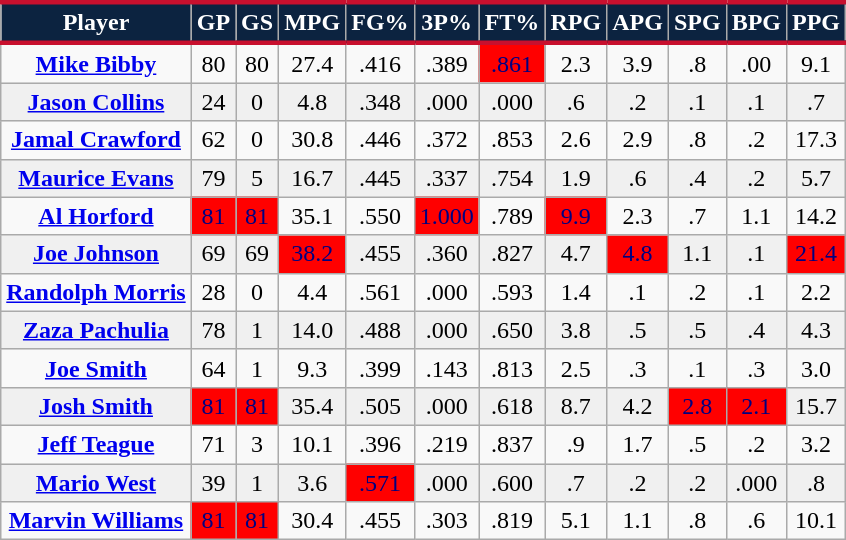<table class="wikitable sortable" style="text-align:right;">
<tr>
<th style="background:#0C2340; color:#FFFFFF; border-top:#C8102E 3px solid; border-bottom:#C8102E 3px solid;">Player</th>
<th style="background:#0C2340; color:#FFFFFF; border-top:#C8102E 3px solid; border-bottom:#C8102E 3px solid;">GP</th>
<th style="background:#0C2340; color:#FFFFFF; border-top:#C8102E 3px solid; border-bottom:#C8102E 3px solid;">GS</th>
<th style="background:#0C2340; color:#FFFFFF; border-top:#C8102E 3px solid; border-bottom:#C8102E 3px solid;">MPG</th>
<th style="background:#0C2340; color:#FFFFFF; border-top:#C8102E 3px solid; border-bottom:#C8102E 3px solid;">FG%</th>
<th style="background:#0C2340; color:#FFFFFF; border-top:#C8102E 3px solid; border-bottom:#C8102E 3px solid;">3P%</th>
<th style="background:#0C2340; color:#FFFFFF; border-top:#C8102E 3px solid; border-bottom:#C8102E 3px solid;">FT%</th>
<th style="background:#0C2340; color:#FFFFFF; border-top:#C8102E 3px solid; border-bottom:#C8102E 3px solid;">RPG</th>
<th style="background:#0C2340; color:#FFFFFF; border-top:#C8102E 3px solid; border-bottom:#C8102E 3px solid;">APG</th>
<th style="background:#0C2340; color:#FFFFFF; border-top:#C8102E 3px solid; border-bottom:#C8102E 3px solid;">SPG</th>
<th style="background:#0C2340; color:#FFFFFF; border-top:#C8102E 3px solid; border-bottom:#C8102E 3px solid;">BPG</th>
<th style="background:#0C2340; color:#FFFFFF; border-top:#C8102E 3px solid; border-bottom:#C8102E 3px solid;">PPG</th>
</tr>
<tr style="text-align:center;" bgcolor="">
<td><strong><a href='#'>Mike Bibby</a></strong></td>
<td>80</td>
<td>80</td>
<td>27.4</td>
<td>.416</td>
<td>.389</td>
<td style="background:#f00; color:navy;">.861</td>
<td>2.3</td>
<td>3.9</td>
<td>.8</td>
<td>.00</td>
<td>9.1</td>
</tr>
<tr style="text-align:center; background:#f0f0f0;">
<td><strong><a href='#'>Jason Collins</a></strong></td>
<td>24</td>
<td>0</td>
<td>4.8</td>
<td>.348</td>
<td>.000</td>
<td>.000</td>
<td>.6</td>
<td>.2</td>
<td>.1</td>
<td>.1</td>
<td>.7</td>
</tr>
<tr style="text-align:center;" bgcolor="">
<td><strong><a href='#'>Jamal Crawford</a></strong></td>
<td>62</td>
<td>0</td>
<td>30.8</td>
<td>.446</td>
<td>.372</td>
<td>.853</td>
<td>2.6</td>
<td>2.9</td>
<td>.8</td>
<td>.2</td>
<td>17.3</td>
</tr>
<tr style="text-align:center; background:#f0f0f0;">
<td><strong><a href='#'>Maurice Evans</a></strong></td>
<td>79</td>
<td>5</td>
<td>16.7</td>
<td>.445</td>
<td>.337</td>
<td>.754</td>
<td>1.9</td>
<td>.6</td>
<td>.4</td>
<td>.2</td>
<td>5.7</td>
</tr>
<tr style="text-align:center;" bgcolor="">
<td><strong><a href='#'>Al Horford</a></strong></td>
<td style="background:#f00; color:navy;">81</td>
<td style="background:#f00; color:navy;">81</td>
<td>35.1</td>
<td>.550</td>
<td style="background:#f00; color:navy;">1.000</td>
<td>.789</td>
<td style="background:#f00; color:navy;">9.9</td>
<td>2.3</td>
<td>.7</td>
<td>1.1</td>
<td>14.2</td>
</tr>
<tr style="text-align:center; background:#f0f0f0;">
<td><strong><a href='#'>Joe Johnson</a></strong></td>
<td>69</td>
<td>69</td>
<td style="background:#f00; color:navy;">38.2</td>
<td>.455</td>
<td>.360</td>
<td>.827</td>
<td>4.7</td>
<td style="background:#f00; color:navy;">4.8</td>
<td>1.1</td>
<td>.1</td>
<td style="background:#f00; color:navy;">21.4</td>
</tr>
<tr style="text-align:center;" bgcolor="">
<td><strong><a href='#'>Randolph Morris</a></strong></td>
<td>28</td>
<td>0</td>
<td>4.4</td>
<td>.561</td>
<td>.000</td>
<td>.593</td>
<td>1.4</td>
<td>.1</td>
<td>.2</td>
<td>.1</td>
<td>2.2</td>
</tr>
<tr style="text-align:center; background:#f0f0f0;">
<td><strong><a href='#'>Zaza Pachulia</a></strong></td>
<td>78</td>
<td>1</td>
<td>14.0</td>
<td>.488</td>
<td>.000</td>
<td>.650</td>
<td>3.8</td>
<td>.5</td>
<td>.5</td>
<td>.4</td>
<td>4.3</td>
</tr>
<tr style="text-align:center;" bgcolor="">
<td><strong><a href='#'>Joe Smith</a></strong></td>
<td>64</td>
<td>1</td>
<td>9.3</td>
<td>.399</td>
<td>.143</td>
<td>.813</td>
<td>2.5</td>
<td>.3</td>
<td>.1</td>
<td>.3</td>
<td>3.0</td>
</tr>
<tr style="text-align:center; background:#f0f0f0;">
<td><strong><a href='#'>Josh Smith</a></strong></td>
<td style="background:#f00; color:navy;">81</td>
<td style="background:#f00; color:navy;">81</td>
<td>35.4</td>
<td>.505</td>
<td>.000</td>
<td>.618</td>
<td>8.7</td>
<td>4.2</td>
<td style="background:#f00; color:navy;">2.8</td>
<td style="background:#f00; color:navy;">2.1</td>
<td>15.7</td>
</tr>
<tr style="text-align:center;" bgcolor="">
<td><strong><a href='#'>Jeff Teague</a></strong></td>
<td>71</td>
<td>3</td>
<td>10.1</td>
<td>.396</td>
<td>.219</td>
<td>.837</td>
<td>.9</td>
<td>1.7</td>
<td>.5</td>
<td>.2</td>
<td>3.2</td>
</tr>
<tr style="text-align:center; background:#f0f0f0;">
<td><strong><a href='#'>Mario West</a></strong></td>
<td>39</td>
<td>1</td>
<td>3.6</td>
<td style="background:#f00; color:navy;">.571</td>
<td>.000</td>
<td>.600</td>
<td>.7</td>
<td>.2</td>
<td>.2</td>
<td>.000</td>
<td>.8</td>
</tr>
<tr style="text-align:center;" bgcolor="">
<td><strong><a href='#'>Marvin Williams</a></strong></td>
<td style="background:#f00; color:navy;">81</td>
<td style="background:#f00; color:navy;">81</td>
<td>30.4</td>
<td>.455</td>
<td>.303</td>
<td>.819</td>
<td>5.1</td>
<td>1.1</td>
<td>.8</td>
<td>.6</td>
<td>10.1</td>
</tr>
</table>
